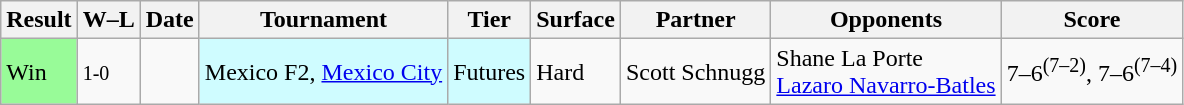<table class="sortable wikitable">
<tr>
<th>Result</th>
<th class="unsortable">W–L</th>
<th>Date</th>
<th>Tournament</th>
<th>Tier</th>
<th>Surface</th>
<th>Partner</th>
<th>Opponents</th>
<th class="unsortable">Score</th>
</tr>
<tr>
<td bgcolor=98FB98>Win</td>
<td><small>1-0</small></td>
<td></td>
<td style="background:#cffcff;">Mexico F2, <a href='#'>Mexico City</a></td>
<td style="background:#cffcff;">Futures</td>
<td>Hard</td>
<td> Scott Schnugg</td>
<td> Shane La Porte <br>  <a href='#'>Lazaro Navarro-Batles</a></td>
<td>7–6<sup>(7–2)</sup>, 7–6<sup>(7–4)</sup></td>
</tr>
</table>
